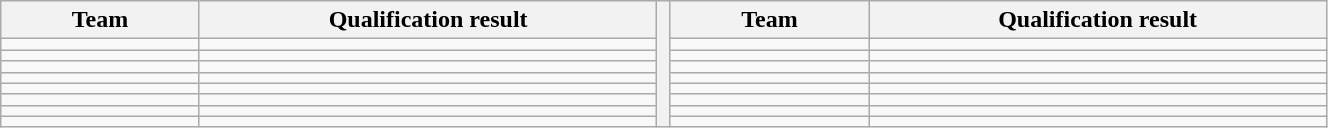<table class="wikitable" style="width: 70%; text-align: center;">
<tr>
<th>Team</th>
<th>Qualification result</th>
<th rowspan=9 width = 1%></th>
<th>Team</th>
<th>Qualification result</th>
</tr>
<tr>
<td style="width: 125px;"></td>
<td> </td>
<td style="width: 125px;"></td>
<td></td>
</tr>
<tr>
<td></td>
<td> </td>
<td></td>
<td></td>
</tr>
<tr>
<td></td>
<td> </td>
<td></td>
<td></td>
</tr>
<tr>
<td></td>
<td></td>
<td></td>
<td></td>
</tr>
<tr>
<td></td>
<td></td>
<td></td>
<td></td>
</tr>
<tr>
<td></td>
<td></td>
<td></td>
<td></td>
</tr>
<tr>
<td></td>
<td></td>
<td></td>
<td></td>
</tr>
<tr>
<td></td>
<td></td>
<td></td>
<td></td>
</tr>
</table>
